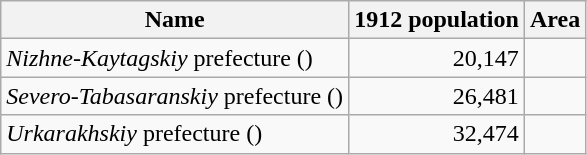<table class="wikitable sortable">
<tr>
<th>Name</th>
<th>1912 population</th>
<th>Area</th>
</tr>
<tr>
<td><em>Nizhne-Kaytagskiy</em> prefecture ()</td>
<td align="right">20,147</td>
<td></td>
</tr>
<tr>
<td><em>Severo-Tabasaranskiy</em> prefecture ()</td>
<td align="right">26,481</td>
<td></td>
</tr>
<tr>
<td><em>Urkarakhskiy</em> prefecture ()</td>
<td align="right">32,474</td>
<td></td>
</tr>
</table>
